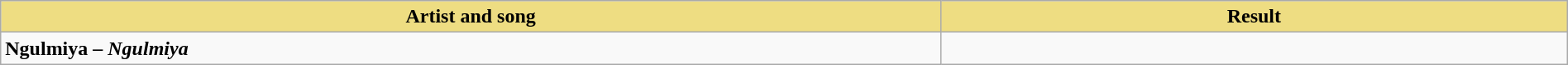<table class="wikitable" width=100%>
<tr>
<th style="width:15%;background:#EEDD82;">Artist and song</th>
<th style="width:10%;background:#EEDD82;">Result</th>
</tr>
<tr>
<td><strong>Ngulmiya – <em>Ngulmiya<strong><em></td>
<td></td>
</tr>
</table>
